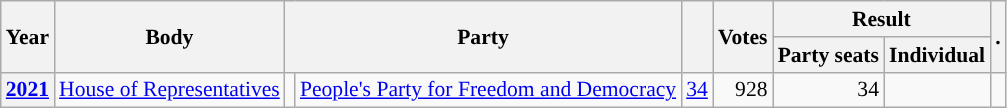<table class="wikitable plainrowheaders sortable" border=2 cellpadding=4 cellspacing=0 style="border: 1px #aaa solid; font-size: 90%; text-align:center;">
<tr>
<th scope="col" rowspan=2>Year</th>
<th scope="col" rowspan=2>Body</th>
<th scope="col" colspan=2 rowspan=2>Party</th>
<th scope="col" rowspan=2></th>
<th scope="col" rowspan=2>Votes</th>
<th scope="colgroup" colspan=2>Result</th>
<th scope="col" rowspan=2 class="unsortable">.</th>
</tr>
<tr>
<th scope="col">Party seats</th>
<th scope="col">Individual</th>
</tr>
<tr>
<th scope="row"><a href='#'>2021</a></th>
<td><a href='#'>House of Representatives</a></td>
<td style="background-color:"></td>
<td><a href='#'>People's Party for Freedom and Democracy</a></td>
<td style=text-align:right><a href='#'>34</a></td>
<td style=text-align:right>928</td>
<td style=text-align:right>34</td>
<td></td>
<td></td>
</tr>
</table>
